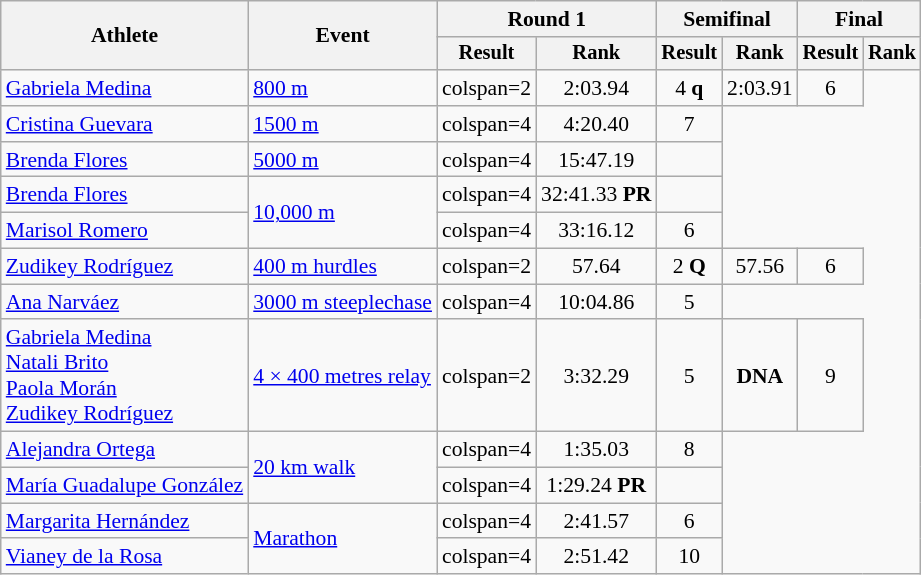<table class=wikitable style="font-size:90%">
<tr>
<th rowspan="2">Athlete</th>
<th rowspan="2">Event</th>
<th colspan="2">Round 1</th>
<th colspan="2">Semifinal</th>
<th colspan="2">Final</th>
</tr>
<tr style="font-size:95%">
<th>Result</th>
<th>Rank</th>
<th>Result</th>
<th>Rank</th>
<th>Result</th>
<th>Rank</th>
</tr>
<tr align=center>
<td align=left><a href='#'>Gabriela Medina</a></td>
<td align=left><a href='#'>800 m</a></td>
<td>colspan=2 </td>
<td>2:03.94</td>
<td>4 <strong>q</strong></td>
<td>2:03.91</td>
<td>6</td>
</tr>
<tr align=center>
<td align=left><a href='#'>Cristina Guevara</a></td>
<td align=left><a href='#'>1500 m</a></td>
<td>colspan=4 </td>
<td>4:20.40</td>
<td>7</td>
</tr>
<tr align=center>
<td align=left><a href='#'>Brenda Flores</a></td>
<td align=left><a href='#'>5000 m</a></td>
<td>colspan=4 </td>
<td>15:47.19</td>
<td></td>
</tr>
<tr align=center>
<td align=left><a href='#'>Brenda Flores</a></td>
<td align=left rowspan="2"><a href='#'>10,000 m</a></td>
<td>colspan=4 </td>
<td>32:41.33 <strong>PR</strong></td>
<td></td>
</tr>
<tr align=center>
<td align=left><a href='#'>Marisol Romero</a></td>
<td>colspan=4 </td>
<td>33:16.12</td>
<td>6</td>
</tr>
<tr align=center>
<td align=left><a href='#'>Zudikey Rodríguez</a></td>
<td align=left><a href='#'>400 m hurdles</a></td>
<td>colspan=2 </td>
<td>57.64</td>
<td>2 <strong>Q</strong></td>
<td>57.56</td>
<td>6</td>
</tr>
<tr align=center>
<td align=left><a href='#'>Ana Narváez</a></td>
<td align=left><a href='#'>3000 m steeplechase</a></td>
<td>colspan=4 </td>
<td>10:04.86</td>
<td>5</td>
</tr>
<tr align=center>
<td align=left><a href='#'>Gabriela Medina</a><br><a href='#'>Natali Brito</a><br><a href='#'>Paola Morán</a><br><a href='#'>Zudikey Rodríguez</a></td>
<td align=left><a href='#'>4 × 400 metres relay</a></td>
<td>colspan=2 </td>
<td>3:32.29</td>
<td>5</td>
<td><strong>DNA</strong></td>
<td>9</td>
</tr>
<tr align=center>
<td align=left><a href='#'>Alejandra Ortega</a></td>
<td align=left rowspan="2"><a href='#'>20 km walk</a></td>
<td>colspan=4 </td>
<td>1:35.03</td>
<td>8</td>
</tr>
<tr align=center>
<td align=left><a href='#'>María Guadalupe González</a></td>
<td>colspan=4 </td>
<td>1:29.24 <strong>PR</strong></td>
<td></td>
</tr>
<tr align=center>
<td align=left><a href='#'>Margarita Hernández</a></td>
<td align=left rowspan="2"><a href='#'>Marathon</a></td>
<td>colspan=4 </td>
<td>2:41.57</td>
<td>6</td>
</tr>
<tr align=center>
<td align=left><a href='#'>Vianey de la Rosa</a></td>
<td>colspan=4 </td>
<td>2:51.42</td>
<td>10</td>
</tr>
</table>
